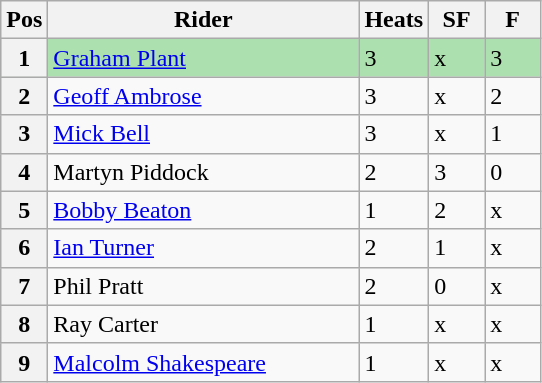<table class="wikitable">
<tr>
<th width=20>Pos</th>
<th width=200>Rider</th>
<th width=30>Heats</th>
<th width=30>SF</th>
<th width=30>F</th>
</tr>
<tr style="background:#ACE1AF;">
<th>1</th>
<td><a href='#'>Graham Plant</a></td>
<td>3</td>
<td>x</td>
<td>3</td>
</tr>
<tr>
<th>2</th>
<td><a href='#'>Geoff Ambrose</a></td>
<td>3</td>
<td>x</td>
<td>2</td>
</tr>
<tr>
<th>3</th>
<td><a href='#'>Mick Bell</a></td>
<td>3</td>
<td>x</td>
<td>1</td>
</tr>
<tr>
<th>4</th>
<td>Martyn Piddock</td>
<td>2</td>
<td>3</td>
<td>0</td>
</tr>
<tr>
<th>5</th>
<td><a href='#'>Bobby Beaton</a></td>
<td>1</td>
<td>2</td>
<td>x</td>
</tr>
<tr>
<th>6</th>
<td><a href='#'>Ian Turner</a></td>
<td>2</td>
<td>1</td>
<td>x</td>
</tr>
<tr>
<th>7</th>
<td>Phil Pratt</td>
<td>2</td>
<td>0</td>
<td>x</td>
</tr>
<tr>
<th>8</th>
<td>Ray Carter</td>
<td>1</td>
<td>x</td>
<td>x</td>
</tr>
<tr>
<th>9</th>
<td><a href='#'>Malcolm Shakespeare</a></td>
<td>1</td>
<td>x</td>
<td>x</td>
</tr>
</table>
